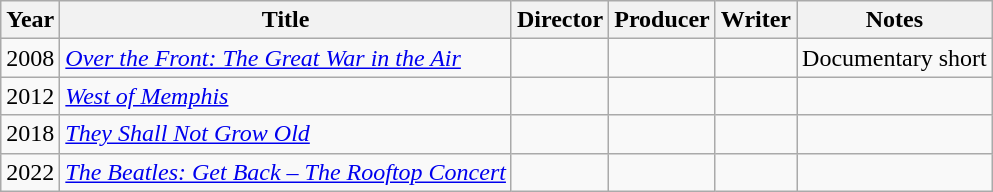<table class="wikitable">
<tr>
<th>Year</th>
<th>Title</th>
<th>Director</th>
<th>Producer</th>
<th>Writer</th>
<th>Notes</th>
</tr>
<tr>
<td>2008</td>
<td><em><a href='#'>Over the Front: The Great War in the Air</a></em></td>
<td></td>
<td></td>
<td></td>
<td>Documentary short</td>
</tr>
<tr>
<td>2012</td>
<td><em><a href='#'>West of Memphis</a></em></td>
<td></td>
<td></td>
<td></td>
<td></td>
</tr>
<tr>
<td>2018</td>
<td><em><a href='#'>They Shall Not Grow Old</a></em></td>
<td></td>
<td></td>
<td></td>
<td></td>
</tr>
<tr>
<td>2022</td>
<td><em><a href='#'>The Beatles: Get Back – The Rooftop Concert</a></em></td>
<td></td>
<td></td>
<td></td>
<td></td>
</tr>
</table>
